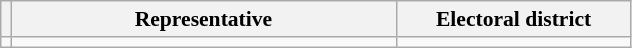<table class="sortable wikitable" style="text-align:left; font-size:90%">
<tr>
<th></th>
<th width="250">Representative</th>
<th width="150">Electoral district</th>
</tr>
<tr>
<td></td>
<td></td>
<td></td>
</tr>
</table>
